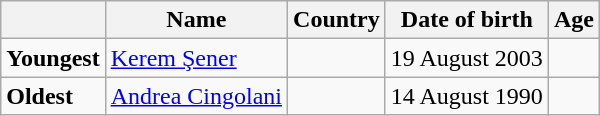<table class="wikitable">
<tr>
<th></th>
<th><strong>Name</strong></th>
<th><strong>Country</strong></th>
<th><strong>Date of birth</strong></th>
<th><strong>Age</strong></th>
</tr>
<tr>
<td><strong>Youngest</strong></td>
<td><a href='#'>Kerem Şener</a></td>
<td></td>
<td>19 August 2003</td>
<td></td>
</tr>
<tr>
<td><strong>Oldest</strong></td>
<td><a href='#'>Andrea Cingolani</a></td>
<td></td>
<td>14 August 1990</td>
<td></td>
</tr>
</table>
